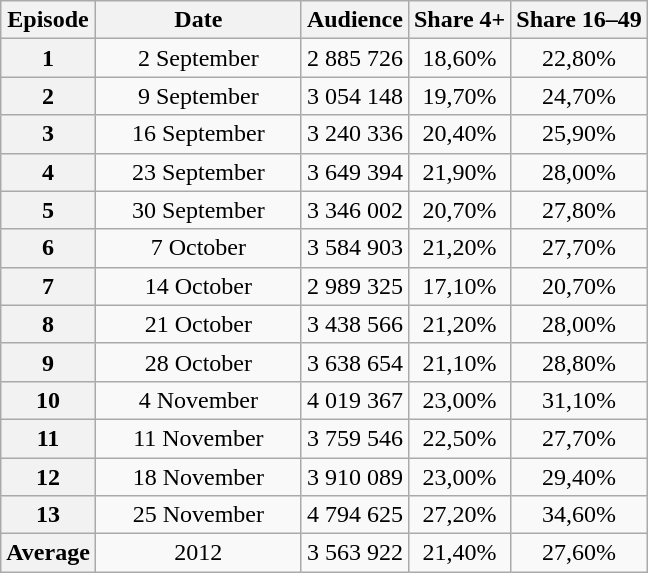<table class="wikitable sortable" style="text-align:center">
<tr>
<th>Episode</th>
<th scope="col" style="width:130px;">Date</th>
<th>Audience</th>
<th>Share 4+</th>
<th>Share 16–49</th>
</tr>
<tr>
<th scope="row">1</th>
<td>2 September</td>
<td>2 885 726</td>
<td>18,60%</td>
<td>22,80%</td>
</tr>
<tr>
<th scope="row">2</th>
<td>9 September</td>
<td>3 054 148</td>
<td>19,70%</td>
<td>24,70%</td>
</tr>
<tr>
<th scope="row">3</th>
<td>16 September</td>
<td>3 240 336</td>
<td>20,40%</td>
<td>25,90%</td>
</tr>
<tr>
<th scope="row">4</th>
<td>23 September</td>
<td>3 649 394</td>
<td>21,90%</td>
<td>28,00%</td>
</tr>
<tr>
<th scope="row">5</th>
<td>30 September</td>
<td>3 346 002</td>
<td>20,70%</td>
<td>27,80%</td>
</tr>
<tr>
<th scope="row">6</th>
<td>7 October</td>
<td>3 584 903</td>
<td>21,20%</td>
<td>27,70%</td>
</tr>
<tr>
<th scope="row">7</th>
<td>14 October</td>
<td>2 989 325</td>
<td>17,10%</td>
<td>20,70%</td>
</tr>
<tr>
<th scope="row">8</th>
<td>21 October</td>
<td>3 438 566</td>
<td>21,20%</td>
<td>28,00%</td>
</tr>
<tr>
<th scope="row">9</th>
<td>28 October</td>
<td>3 638 654</td>
<td>21,10%</td>
<td>28,80%</td>
</tr>
<tr>
<th scope="row">10</th>
<td>4 November</td>
<td>4 019 367</td>
<td>23,00%</td>
<td>31,10%</td>
</tr>
<tr>
<th scope="row">11</th>
<td>11 November</td>
<td>3 759 546</td>
<td>22,50%</td>
<td>27,70%</td>
</tr>
<tr>
<th scope="row">12</th>
<td>18 November</td>
<td>3 910 089</td>
<td>23,00%</td>
<td>29,40%</td>
</tr>
<tr>
<th scope="row">13</th>
<td>25 November</td>
<td>4 794 625</td>
<td>27,20%</td>
<td>34,60%</td>
</tr>
<tr>
<th scope="row">Average</th>
<td>2012</td>
<td>3 563 922</td>
<td>21,40%</td>
<td>27,60%</td>
</tr>
</table>
